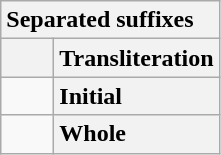<table class="wikitable" style="text-align: center; display: inline-table;">
<tr>
<th colspan="2" style="text-align: left">Separated suffixes</th>
</tr>
<tr>
<th style="min-width: 1.75em"></th>
<th style="text-align: left">Transliteration</th>
</tr>
<tr>
<td></td>
<th style="text-align: left">Initial</th>
</tr>
<tr>
<td> </td>
<th style="text-align: left">Whole</th>
</tr>
</table>
